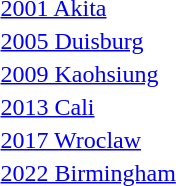<table>
<tr>
<td><a href='#'>2001 Akita</a></td>
<td></td>
<td></td>
<td></td>
</tr>
<tr>
<td><a href='#'>2005 Duisburg</a></td>
<td></td>
<td></td>
<td></td>
</tr>
<tr>
<td><a href='#'>2009 Kaohsiung</a></td>
<td></td>
<td></td>
<td></td>
</tr>
<tr>
<td><a href='#'>2013 Cali</a></td>
<td></td>
<td></td>
<td></td>
</tr>
<tr>
<td><a href='#'>2017 Wroclaw</a></td>
<td></td>
<td></td>
<td></td>
</tr>
<tr>
<td><a href='#'>2022 Birmingham</a></td>
<td></td>
<td></td>
<td></td>
</tr>
</table>
